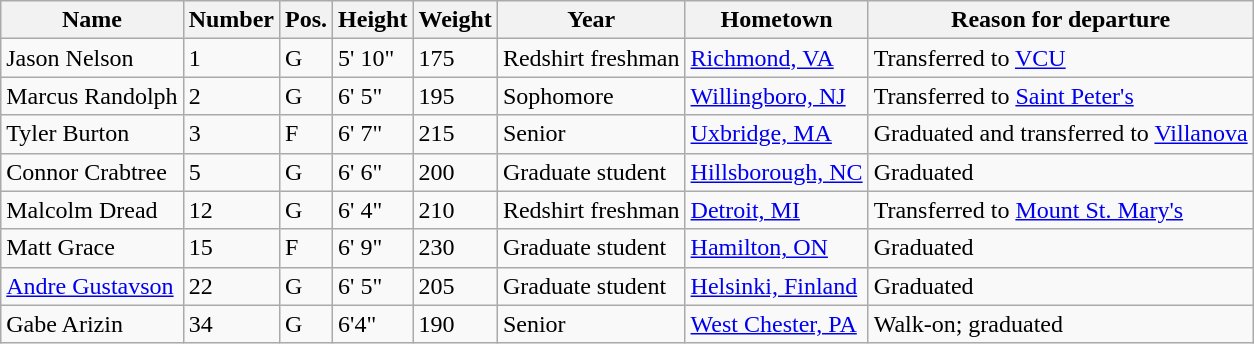<table class="wikitable sortable" border="1">
<tr>
<th>Name</th>
<th>Number</th>
<th>Pos.</th>
<th>Height</th>
<th>Weight</th>
<th>Year</th>
<th>Hometown</th>
<th class="unsortable">Reason for departure</th>
</tr>
<tr>
<td>Jason Nelson</td>
<td>1</td>
<td>G</td>
<td>5' 10"</td>
<td>175</td>
<td>Redshirt freshman</td>
<td><a href='#'>Richmond, VA</a></td>
<td>Transferred to <a href='#'>VCU</a></td>
</tr>
<tr>
<td>Marcus Randolph</td>
<td>2</td>
<td>G</td>
<td>6' 5"</td>
<td>195</td>
<td>Sophomore</td>
<td><a href='#'>Willingboro, NJ</a></td>
<td>Transferred to <a href='#'>Saint Peter's</a></td>
</tr>
<tr>
<td>Tyler Burton</td>
<td>3</td>
<td>F</td>
<td>6' 7"</td>
<td>215</td>
<td>Senior</td>
<td><a href='#'>Uxbridge, MA</a></td>
<td>Graduated and transferred to <a href='#'>Villanova</a></td>
</tr>
<tr>
<td>Connor Crabtree</td>
<td>5</td>
<td>G</td>
<td>6' 6"</td>
<td>200</td>
<td>Graduate student</td>
<td><a href='#'>Hillsborough, NC</a></td>
<td>Graduated</td>
</tr>
<tr>
<td>Malcolm Dread</td>
<td>12</td>
<td>G</td>
<td>6' 4"</td>
<td>210</td>
<td>Redshirt freshman</td>
<td><a href='#'>Detroit, MI</a></td>
<td>Transferred to <a href='#'>Mount St. Mary's</a></td>
</tr>
<tr>
<td>Matt Grace</td>
<td>15</td>
<td>F</td>
<td>6' 9"</td>
<td>230</td>
<td>Graduate student</td>
<td><a href='#'>Hamilton, ON</a></td>
<td>Graduated</td>
</tr>
<tr>
<td><a href='#'>Andre Gustavson</a></td>
<td>22</td>
<td>G</td>
<td>6' 5"</td>
<td>205</td>
<td>Graduate student</td>
<td><a href='#'>Helsinki, Finland</a></td>
<td>Graduated</td>
</tr>
<tr>
<td>Gabe Arizin</td>
<td>34</td>
<td>G</td>
<td>6'4"</td>
<td>190</td>
<td>Senior</td>
<td><a href='#'>West Chester, PA</a></td>
<td>Walk-on; graduated</td>
</tr>
</table>
